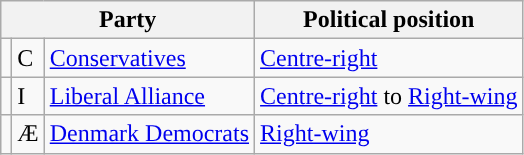<table class="wikitable">
<tr>
<th colspan="3">Party</th>
<th>Political position</th>
</tr>
<tr>
<td></td>
<td>C</td>
<td><a href='#'>Conservatives</a></td>
<td><a href='#'>Centre-right</a></td>
</tr>
<tr>
<td></td>
<td>I</td>
<td><a href='#'>Liberal Alliance</a></td>
<td><a href='#'>Centre-right</a> to <a href='#'>Right-wing</a></td>
</tr>
<tr>
<td></td>
<td>Æ</td>
<td><a href='#'>Denmark Democrats</a></td>
<td><a href='#'>Right-wing</a></td>
</tr>
</table>
